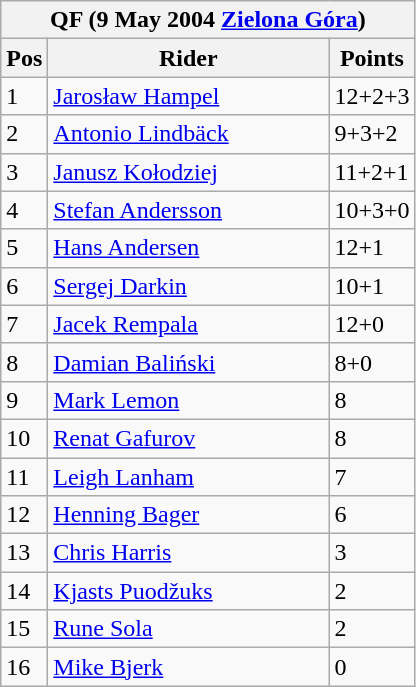<table class="wikitable">
<tr>
<th colspan="6">QF (9 May 2004  <a href='#'>Zielona Góra</a>)</th>
</tr>
<tr>
<th width=20>Pos</th>
<th width=180>Rider</th>
<th width=40>Points</th>
</tr>
<tr>
<td>1</td>
<td style="text-align:left;"> <a href='#'>Jarosław Hampel</a></td>
<td>12+2+3</td>
</tr>
<tr>
<td>2</td>
<td style="text-align:left;"> <a href='#'>Antonio Lindbäck</a></td>
<td>9+3+2</td>
</tr>
<tr>
<td>3</td>
<td style="text-align:left;"> <a href='#'>Janusz Kołodziej</a></td>
<td>11+2+1</td>
</tr>
<tr>
<td>4</td>
<td style="text-align:left;"> <a href='#'>Stefan Andersson</a></td>
<td>10+3+0</td>
</tr>
<tr>
<td>5</td>
<td style="text-align:left;"> <a href='#'>Hans Andersen</a></td>
<td>12+1</td>
</tr>
<tr>
<td>6</td>
<td style="text-align:left;"> <a href='#'>Sergej Darkin</a></td>
<td>10+1</td>
</tr>
<tr>
<td>7</td>
<td style="text-align:left;"> <a href='#'>Jacek Rempala</a></td>
<td>12+0</td>
</tr>
<tr>
<td>8</td>
<td style="text-align:left;"> <a href='#'>Damian Baliński</a></td>
<td>8+0</td>
</tr>
<tr>
<td>9</td>
<td style="text-align:left;"> <a href='#'>Mark Lemon</a></td>
<td>8</td>
</tr>
<tr>
<td>10</td>
<td style="text-align:left;"> <a href='#'>Renat Gafurov</a></td>
<td>8</td>
</tr>
<tr>
<td>11</td>
<td style="text-align:left;"> <a href='#'>Leigh Lanham</a></td>
<td>7</td>
</tr>
<tr>
<td>12</td>
<td style="text-align:left;"> <a href='#'>Henning Bager</a></td>
<td>6</td>
</tr>
<tr>
<td>13</td>
<td style="text-align:left;"> <a href='#'>Chris Harris</a></td>
<td>3</td>
</tr>
<tr>
<td>14</td>
<td style="text-align:left;"> <a href='#'>Kjasts Puodžuks</a></td>
<td>2</td>
</tr>
<tr>
<td>15</td>
<td style="text-align:left;"> <a href='#'>Rune Sola</a></td>
<td>2</td>
</tr>
<tr>
<td>16</td>
<td style="text-align:left;"> <a href='#'>Mike Bjerk</a></td>
<td>0</td>
</tr>
</table>
